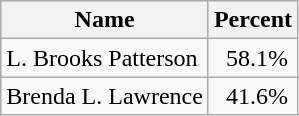<table class="wikitable">
<tr>
<th>Name</th>
<th>Percent</th>
</tr>
<tr>
<td>L. Brooks Patterson</td>
<td>  58.1%</td>
</tr>
<tr>
<td>Brenda L. Lawrence</td>
<td>  41.6%</td>
</tr>
</table>
